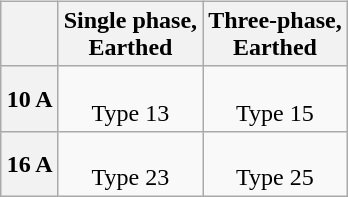<table class="wikitable" style="text-align:center; float:right; margin-left: 10px; margin-right: 0px; margin-top: 9px;">
<tr>
<th></th>
<th>Single phase,<br>Earthed</th>
<th>Three-phase,<br>Earthed</th>
</tr>
<tr>
<th>10 A</th>
<td><br>Type 13</td>
<td><br>Type 15</td>
</tr>
<tr>
<th>16 A</th>
<td><br>Type 23</td>
<td><br>Type 25</td>
</tr>
</table>
